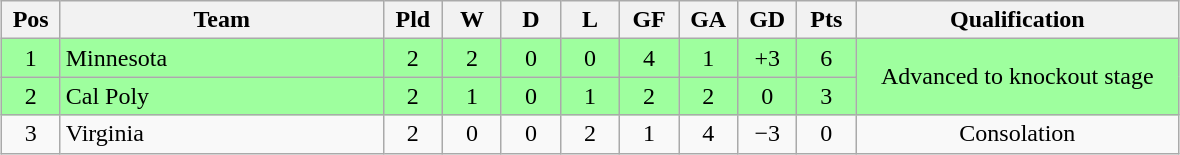<table class="wikitable" style="text-align:center; margin: 1em auto">
<tr>
<th style=width:2em>Pos</th>
<th style=width:13em>Team</th>
<th style=width:2em>Pld</th>
<th style=width:2em>W</th>
<th style=width:2em>D</th>
<th style=width:2em>L</th>
<th style=width:2em>GF</th>
<th style=width:2em>GA</th>
<th style=width:2em>GD</th>
<th style=width:2em>Pts</th>
<th style=width:13em>Qualification</th>
</tr>
<tr bgcolor="#9eff9e">
<td>1</td>
<td style="text-align:left">Minnesota</td>
<td>2</td>
<td>2</td>
<td>0</td>
<td>0</td>
<td>4</td>
<td>1</td>
<td>+3</td>
<td>6</td>
<td rowspan="2">Advanced to knockout stage</td>
</tr>
<tr bgcolor="#9eff9e">
<td>2</td>
<td style="text-align:left">Cal Poly</td>
<td>2</td>
<td>1</td>
<td>0</td>
<td>1</td>
<td>2</td>
<td>2</td>
<td>0</td>
<td>3</td>
</tr>
<tr>
<td>3</td>
<td style="text-align:left">Virginia</td>
<td>2</td>
<td>0</td>
<td>0</td>
<td>2</td>
<td>1</td>
<td>4</td>
<td>−3</td>
<td>0</td>
<td>Consolation</td>
</tr>
</table>
